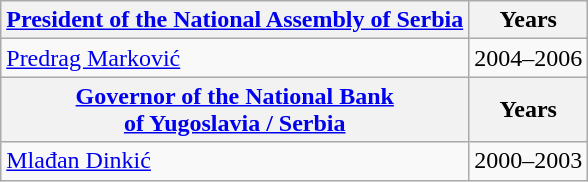<table class=wikitable>
<tr>
<th><a href='#'>President of the National Assembly of Serbia</a></th>
<th>Years</th>
</tr>
<tr>
<td><a href='#'>Predrag Marković</a></td>
<td>2004–2006</td>
</tr>
<tr>
<th><a href='#'>Governor of the National Bank<br>of Yugoslavia / Serbia</a></th>
<th>Years</th>
</tr>
<tr>
<td><a href='#'>Mlađan Dinkić</a></td>
<td>2000–2003</td>
</tr>
</table>
